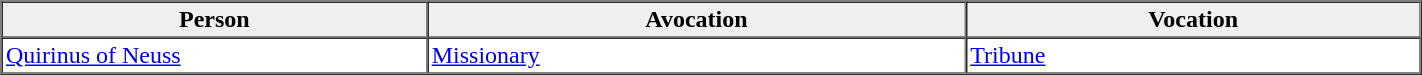<table border=1 cellpadding=2 cellspacing=0 width=75%>
<tr style="background:#efefef">
<th width=30%>Person</th>
<th>Avocation</th>
<th>Vocation</th>
</tr>
<tr>
<td><a href='#'>Quirinus of Neuss</a></td>
<td><a href='#'>Missionary</a></td>
<td><a href='#'>Tribune</a></td>
</tr>
</table>
